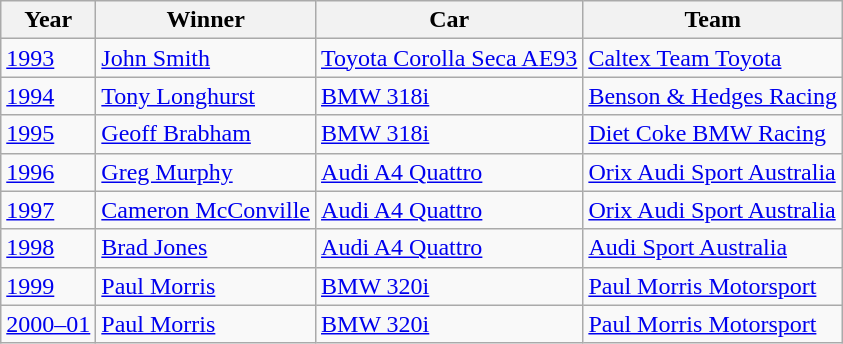<table class="wikitable">
<tr style="font-weight:bold">
<th>Year</th>
<th>Winner</th>
<th>Car</th>
<th>Team</th>
</tr>
<tr>
<td><a href='#'>1993</a></td>
<td> <a href='#'>John Smith</a></td>
<td><a href='#'>Toyota Corolla Seca AE93</a></td>
<td><a href='#'>Caltex Team Toyota</a></td>
</tr>
<tr>
<td><a href='#'>1994</a></td>
<td> <a href='#'>Tony Longhurst</a></td>
<td><a href='#'>BMW 318i</a></td>
<td><a href='#'>Benson & Hedges Racing</a></td>
</tr>
<tr>
<td><a href='#'>1995</a></td>
<td> <a href='#'>Geoff Brabham</a></td>
<td><a href='#'>BMW 318i</a></td>
<td><a href='#'>Diet Coke BMW Racing</a></td>
</tr>
<tr>
<td><a href='#'>1996</a></td>
<td> <a href='#'>Greg Murphy</a></td>
<td><a href='#'>Audi A4 Quattro</a></td>
<td><a href='#'>Orix Audi Sport Australia</a></td>
</tr>
<tr>
<td><a href='#'>1997</a></td>
<td> <a href='#'>Cameron McConville</a></td>
<td><a href='#'>Audi A4 Quattro</a></td>
<td><a href='#'>Orix Audi Sport Australia</a></td>
</tr>
<tr>
<td><a href='#'>1998</a></td>
<td> <a href='#'>Brad Jones</a></td>
<td><a href='#'>Audi A4 Quattro</a></td>
<td><a href='#'>Audi Sport Australia</a></td>
</tr>
<tr>
<td><a href='#'>1999</a></td>
<td> <a href='#'>Paul Morris</a></td>
<td><a href='#'>BMW 320i</a></td>
<td><a href='#'>Paul Morris Motorsport</a></td>
</tr>
<tr>
<td><a href='#'>2000–01</a></td>
<td> <a href='#'>Paul Morris</a></td>
<td><a href='#'>BMW 320i</a></td>
<td><a href='#'>Paul Morris Motorsport</a></td>
</tr>
</table>
